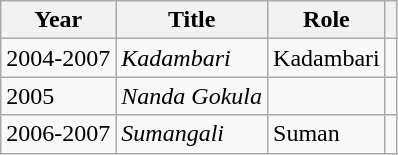<table class="wikitable sortable">
<tr>
<th>Year</th>
<th>Title</th>
<th>Role</th>
<th class="unsortable"></th>
</tr>
<tr>
<td>2004-2007</td>
<td><em>Kadambari</em></td>
<td>Kadambari</td>
<td></td>
</tr>
<tr>
<td>2005</td>
<td><em>Nanda Gokula</em></td>
<td></td>
<td></td>
</tr>
<tr>
<td>2006-2007</td>
<td><em>Sumangali</em></td>
<td>Suman</td>
<td></td>
</tr>
</table>
